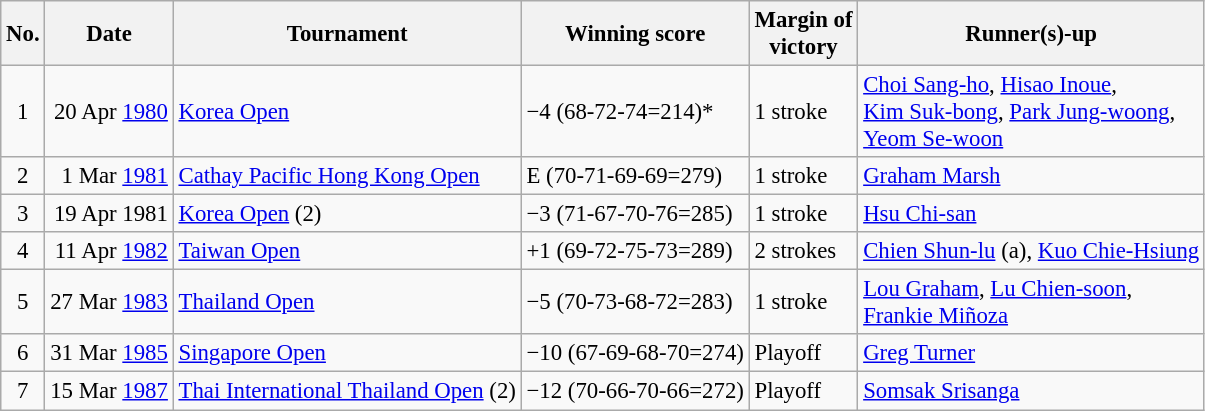<table class="wikitable" style="font-size:95%;">
<tr>
<th>No.</th>
<th>Date</th>
<th>Tournament</th>
<th>Winning score</th>
<th>Margin of<br>victory</th>
<th>Runner(s)-up</th>
</tr>
<tr>
<td align=center>1</td>
<td align=right>20 Apr <a href='#'>1980</a></td>
<td><a href='#'>Korea Open</a></td>
<td>−4 (68-72-74=214)*</td>
<td>1 stroke</td>
<td> <a href='#'>Choi Sang-ho</a>,  <a href='#'>Hisao Inoue</a>,<br> <a href='#'>Kim Suk-bong</a>,  <a href='#'>Park Jung-woong</a>,<br> <a href='#'>Yeom Se-woon</a></td>
</tr>
<tr>
<td align=center>2</td>
<td align=right>1 Mar <a href='#'>1981</a></td>
<td><a href='#'>Cathay Pacific Hong Kong Open</a></td>
<td>E (70-71-69-69=279)</td>
<td>1 stroke</td>
<td> <a href='#'>Graham Marsh</a></td>
</tr>
<tr>
<td align=center>3</td>
<td align=right>19 Apr 1981</td>
<td><a href='#'>Korea Open</a> (2)</td>
<td>−3 (71-67-70-76=285)</td>
<td>1 stroke</td>
<td> <a href='#'>Hsu Chi-san</a></td>
</tr>
<tr>
<td align=center>4</td>
<td align=right>11 Apr <a href='#'>1982</a></td>
<td><a href='#'>Taiwan Open</a></td>
<td>+1 (69-72-75-73=289)</td>
<td>2 strokes</td>
<td> <a href='#'>Chien Shun-lu</a> (a),  <a href='#'>Kuo Chie-Hsiung</a></td>
</tr>
<tr>
<td align=center>5</td>
<td align=right>27 Mar <a href='#'>1983</a></td>
<td><a href='#'>Thailand Open</a></td>
<td>−5 (70-73-68-72=283)</td>
<td>1 stroke</td>
<td> <a href='#'>Lou Graham</a>,  <a href='#'>Lu Chien-soon</a>,<br> <a href='#'>Frankie Miñoza</a></td>
</tr>
<tr>
<td align=center>6</td>
<td align=right>31 Mar <a href='#'>1985</a></td>
<td><a href='#'>Singapore Open</a></td>
<td>−10 (67-69-68-70=274)</td>
<td>Playoff</td>
<td> <a href='#'>Greg Turner</a></td>
</tr>
<tr>
<td align=center>7</td>
<td align=right>15 Mar <a href='#'>1987</a></td>
<td><a href='#'>Thai International Thailand Open</a> (2)</td>
<td>−12 (70-66-70-66=272)</td>
<td>Playoff</td>
<td> <a href='#'>Somsak Srisanga</a></td>
</tr>
</table>
